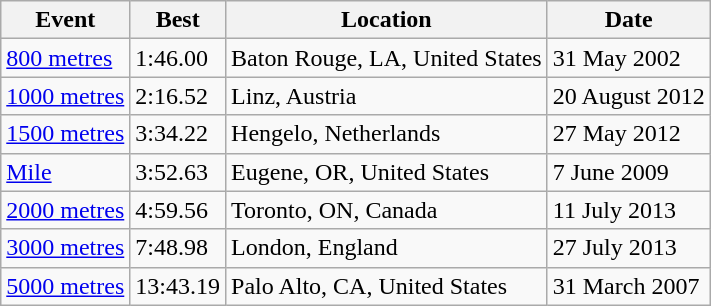<table class="wikitable">
<tr>
<th>Event</th>
<th>Best</th>
<th>Location</th>
<th>Date</th>
</tr>
<tr>
<td><a href='#'>800 metres</a></td>
<td>1:46.00</td>
<td>Baton Rouge, LA, United States</td>
<td>31 May 2002</td>
</tr>
<tr>
<td><a href='#'>1000 metres</a></td>
<td>2:16.52</td>
<td>Linz, Austria</td>
<td>20 August 2012</td>
</tr>
<tr>
<td><a href='#'>1500 metres</a></td>
<td>3:34.22</td>
<td>Hengelo, Netherlands</td>
<td>27 May 2012</td>
</tr>
<tr>
<td><a href='#'>Mile</a></td>
<td>3:52.63</td>
<td>Eugene, OR, United States</td>
<td>7 June 2009</td>
</tr>
<tr>
<td><a href='#'>2000 metres</a></td>
<td>4:59.56</td>
<td>Toronto, ON, Canada</td>
<td>11 July 2013</td>
</tr>
<tr>
<td><a href='#'>3000 metres</a></td>
<td>7:48.98</td>
<td>London, England</td>
<td>27 July 2013</td>
</tr>
<tr>
<td><a href='#'>5000 metres</a></td>
<td>13:43.19</td>
<td>Palo Alto, CA, United States</td>
<td>31 March 2007</td>
</tr>
</table>
